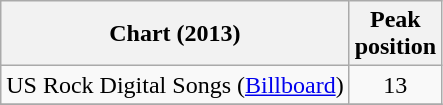<table class="wikitable sortable" style="text-align:center;">
<tr>
<th>Chart (2013)</th>
<th>Peak<br>position</th>
</tr>
<tr>
<td>US Rock Digital Songs (<a href='#'>Billboard</a>)</td>
<td>13</td>
</tr>
<tr>
</tr>
</table>
